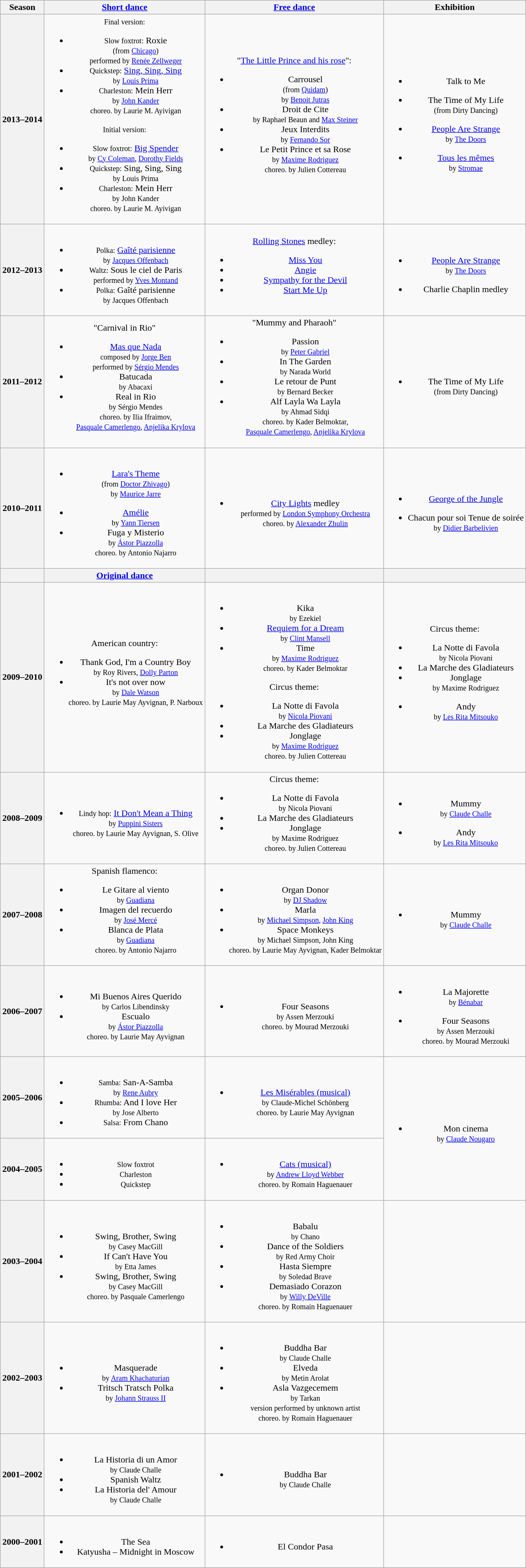<table class="wikitable" style="text-align:center">
<tr>
<th>Season</th>
<th><a href='#'>Short dance</a></th>
<th><a href='#'>Free dance</a></th>
<th>Exhibition</th>
</tr>
<tr>
<th>2013–2014 <br></th>
<td><small>Final version:</small><br><ul><li><small>Slow foxtrot:</small> Roxie <br><small> (from <a href='#'>Chicago</a>) <br> performed by <a href='#'>Renée Zellweger</a> </small></li><li><small>Quickstep:</small> <a href='#'>Sing, Sing, Sing</a> <br><small> by <a href='#'>Louis Prima</a> </small></li><li><small>Charleston:</small> Mein Herr <br><small> by <a href='#'>John Kander</a> <br> choreo. by Laurie M. Ayivigan </small></li></ul><small>Initial version:</small><ul><li><small>Slow foxtrot:</small> <a href='#'>Big Spender</a> <br><small> by <a href='#'>Cy Coleman</a>, <a href='#'>Dorothy Fields</a> </small></li><li><small>Quickstep:</small> Sing, Sing, Sing <br><small> by Louis Prima </small></li><li><small>Charleston:</small> Mein Herr <br><small> by John Kander <br> choreo. by Laurie M. Ayivigan </small></li></ul></td>
<td>"<a href='#'>The Little Prince and his rose</a>":<br><ul><li>Carrousel <br><small> (from <a href='#'>Quidam</a>) <br> by <a href='#'>Benoit Jutras</a> </small></li><li>Droit de Cite <br><small> by Raphael Beaun and <a href='#'>Max Steiner</a> </small></li><li>Jeux Interdits <br><small> by <a href='#'>Fernando Sor</a> </small></li><li>Le Petit Prince et sa Rose <br><small> by <a href='#'>Maxime Rodriguez</a> <br> choreo. by Julien Cottereau </small></li></ul></td>
<td><br><ul><li>Talk to Me</li></ul><ul><li>The Time of My Life <br><small> (from Dirty Dancing) </small></li></ul><ul><li><a href='#'>People Are Strange</a> <br><small> by <a href='#'>The Doors</a> </small></li></ul><ul><li><a href='#'>Tous les mêmes</a> <br><small> by <a href='#'>Stromae</a> </small></li></ul></td>
</tr>
<tr>
<th>2012–2013 <br></th>
<td><br><ul><li><small>Polka:</small> <a href='#'>Gaîté parisienne</a> <br><small> by <a href='#'>Jacques Offenbach</a> </small></li><li><small>Waltz:</small> Sous le ciel de Paris <br><small> performed by <a href='#'>Yves Montand</a> </small></li><li><small>Polka:</small> Gaîté parisienne <br><small> by Jacques Offenbach </small></li></ul></td>
<td><a href='#'>Rolling Stones</a> medley:<br><ul><li><a href='#'>Miss You</a></li><li><a href='#'>Angie</a></li><li><a href='#'>Sympathy for the Devil</a></li><li><a href='#'>Start Me Up</a></li></ul></td>
<td><br><ul><li><a href='#'>People Are Strange</a> <br><small> by <a href='#'>The Doors</a> </small></li></ul><ul><li>Charlie Chaplin medley</li></ul></td>
</tr>
<tr>
<th>2011–2012 <br></th>
<td>"Carnival in Rio"<br><ul><li><a href='#'>Mas que Nada</a> <br><small> composed by <a href='#'>Jorge Ben</a> <br> performed by <a href='#'>Sérgio Mendes</a> </small></li><li>Batucada <br><small> by Abacaxi </small></li><li>Real in Rio <br><small> by Sérgio Mendes <br> choreo. by Ilia Ifraimov, <br> <a href='#'>Pasquale Camerlengo</a>, <a href='#'>Anjelika Krylova</a> </small></li></ul></td>
<td>"Mummy and Pharaoh"<br><ul><li>Passion <br><small> by <a href='#'>Peter Gabriel</a> </small></li><li>In The Garden <br><small> by Narada World </small></li><li>Le retour de Punt <br><small> by Bernard Becker </small></li><li>Alf Layla Wa Layla <br><small> by Ahmad Sidqi <br> choreo. by Kader Belmoktar, <br> <a href='#'>Pasquale Camerlengo</a>, <a href='#'>Anjelika Krylova</a> </small></li></ul></td>
<td><br><ul><li>The Time of My Life <br><small> (from Dirty Dancing) </small></li></ul></td>
</tr>
<tr>
<th>2010–2011 <br></th>
<td><br><ul><li><a href='#'>Lara's Theme</a> <br><small> (from <a href='#'>Doctor Zhivago</a>) <br> by <a href='#'>Maurice Jarre</a> </small></li></ul><ul><li><a href='#'>Amélie</a><br><small> by <a href='#'>Yann Tiersen</a> </small></li><li>Fuga y Misterio <br><small> by <a href='#'>Ástor Piazzolla</a> <br> choreo. by Antonio Najarro </small></li></ul></td>
<td><br><ul><li><a href='#'>City Lights</a> medley <br><small> performed by <a href='#'>London Symphony Orchestra</a> <br> choreo. by <a href='#'>Alexander Zhulin</a> </small></li></ul></td>
<td><br><ul><li><a href='#'>George of the Jungle</a></li></ul><ul><li>Chacun pour soi Tenue de soirée <br><small> by <a href='#'>Didier Barbelivien</a> </small></li></ul></td>
</tr>
<tr>
<th></th>
<th><a href='#'>Original dance</a></th>
<th></th>
<th></th>
</tr>
<tr>
<th>2009–2010 <br></th>
<td>American country:<br><ul><li>Thank God, I'm a Country Boy <br><small> by Roy Rivers, <a href='#'>Dolly Parton</a> </small></li><li>It's not over now <br><small> by <a href='#'>Dale Watson</a> <br> choreo. by Laurie May Ayvignan, P. Narboux </small></li></ul></td>
<td><br><ul><li>Kika <br><small> by Ezekiel </small></li><li><a href='#'>Requiem for a Dream</a> <br><small> by <a href='#'>Clint Mansell</a> </small></li><li>Time <br><small> by <a href='#'>Maxime Rodriguez</a> <br> choreo. by Kader Belmoktar </small></li></ul>Circus theme:<ul><li>La Notte di Favola <br><small> by <a href='#'>Nicola Piovani</a> </small></li><li>La Marche des Gladiateurs</li><li>Jonglage <br><small> by <a href='#'>Maxime Rodriguez</a> <br> choreo. by Julien Cottereau </small></li></ul></td>
<td>Circus theme:<br><ul><li>La Notte di Favola <br><small> by Nicola Piovani </small></li><li>La Marche des Gladiateurs</li><li>Jonglage <br><small> by Maxime Rodriguez </small></li></ul><ul><li>Andy <br><small> by <a href='#'>Les Rita Mitsouko</a> </small></li></ul></td>
</tr>
<tr>
<th>2008–2009 <br></th>
<td><br><ul><li><small>Lindy hop:</small> <a href='#'>It Don't Mean a Thing</a> <br><small> by <a href='#'>Puppini Sisters</a> <br> choreo. by Laurie May Ayvignan, S. Olive </small></li></ul></td>
<td>Circus theme:<br><ul><li>La Notte di Favola <br><small> by Nicola Piovani </small></li><li>La Marche des Gladiateurs</li><li>Jonglage <br><small> by Maxime Rodriguez <br> choreo. by Julien Cottereau </small></li></ul></td>
<td><br><ul><li>Mummy <br><small> by <a href='#'>Claude Challe</a> </small></li></ul><ul><li>Andy <br><small> by <a href='#'>Les Rita Mitsouko</a> </small></li></ul></td>
</tr>
<tr>
<th>2007–2008 <br></th>
<td>Spanish flamenco:<br><ul><li>Le Gitare al viento <br><small> by <a href='#'>Guadiana</a> </small></li><li>Imagen del recuerdo <br><small> by <a href='#'>José Mercé</a> </small></li><li>Blanca de Plata <br><small> by <a href='#'>Guadiana</a> <br> choreo. by Antonio Najarro </small></li></ul></td>
<td><br><ul><li>Organ Donor <br><small> by <a href='#'>DJ Shadow</a> </small></li><li>Marla <br><small> by <a href='#'>Michael Simpson</a>, <a href='#'>John King</a> </small></li><li>Space Monkeys <br><small> by Michael Simpson, John King <br> choreo. by Laurie May Ayvignan, Kader Belmoktar </small></li></ul></td>
<td><br><ul><li>Mummy <br><small> by <a href='#'>Claude Challe</a> </small></li></ul></td>
</tr>
<tr>
<th>2006–2007 <br></th>
<td><br><ul><li>Mi Buenos Aires Querido <br><small> by Carlos Libendinsky </small></li><li>Escualo <br><small> by <a href='#'>Ástor Piazzolla</a> <br> choreo. by Laurie May Ayvignan </small></li></ul></td>
<td><br><ul><li>Four Seasons <br><small> by Assen Merzouki <br> choreo. by Mourad Merzouki </small></li></ul></td>
<td><br><ul><li>La Majorette <br><small> by <a href='#'>Bénabar</a> </small></li></ul><ul><li>Four Seasons <br><small> by Assen Merzouki <br> choreo. by Mourad Merzouki </small></li></ul></td>
</tr>
<tr>
<th>2005–2006 <br></th>
<td><br><ul><li><small>Samba:</small> San-A-Samba <br><small> by <a href='#'>Rene Aubry</a> </small></li><li><small>Rhumba:</small> And I love Her <br><small> by Jose Alberto </small></li><li><small>Salsa:</small> From Chano</li></ul></td>
<td><br><ul><li><a href='#'>Les Misérables (musical)</a> <br><small> by Claude-Michel Schönberg <br> choreo. by Laurie May Ayvignan </small></li></ul></td>
<td rowspan=2><br><ul><li>Mon cinema <br><small>by <a href='#'>Claude Nougaro</a> </small></li></ul></td>
</tr>
<tr>
<th>2004–2005 <br></th>
<td><br><ul><li><small>Slow foxtrot</small></li><li><small>Charleston</small></li><li><small>Quickstep</small></li></ul></td>
<td><br><ul><li><a href='#'>Cats (musical)</a> <br><small> by <a href='#'>Andrew Lloyd Webber</a> <br> choreo. by Romain Haguenauer </small></li></ul></td>
</tr>
<tr>
<th>2003–2004 <br></th>
<td><br><ul><li>Swing, Brother, Swing <br><small> by Casey MacGill </small></li><li>If Can't Have You <br><small> by Etta James </small></li><li>Swing, Brother, Swing <br><small> by Casey MacGill <br> choreo. by Pasquale Camerlengo </small></li></ul></td>
<td><br><ul><li>Babalu <br><small> by Chano </small></li><li>Dance of the Soldiers <br><small> by Red Army Choir </small></li><li>Hasta Siempre <br><small> by Soledad Brave </small></li><li>Demasiado Corazon <br><small> by <a href='#'>Willy DeVille</a> <br> choreo. by Romain Haguenauer </small></li></ul></td>
<td></td>
</tr>
<tr>
<th>2002–2003 <br></th>
<td><br><ul><li>Masquerade <br><small> by <a href='#'>Aram Khachaturian</a> </small></li><li>Tritsch Tratsch Polka <br><small> by <a href='#'>Johann Strauss II</a></small></li></ul></td>
<td><br><ul><li>Buddha Bar <br><small> by Claude Challe </small></li><li>Elveda <br><small> by Metin Arolat </small></li><li>Asla Vazgecemem <br><small> by Tarkan <br> version performed by unknown artist <br> choreo. by Romain Haguenauer </small></li></ul></td>
<td></td>
</tr>
<tr>
<th>2001–2002 <br></th>
<td><br><ul><li>La Historia di un Amor <br><small> by Claude Challe </small></li><li>Spanish Waltz</li><li>La Historia del' Amour <br><small> by Claude Challe </small></li></ul></td>
<td><br><ul><li>Buddha Bar <br><small> by Claude Challe </small></li></ul></td>
<td></td>
</tr>
<tr>
<th>2000–2001 <br></th>
<td><br><ul><li>The Sea</li><li>Katyusha – Midnight in Moscow</li></ul></td>
<td><br><ul><li>El Condor Pasa</li></ul></td>
<td></td>
</tr>
</table>
